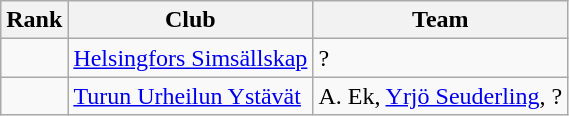<table class="wikitable" style="text-align:center">
<tr>
<th>Rank</th>
<th>Club</th>
<th>Team</th>
</tr>
<tr>
<td></td>
<td align=left><a href='#'>Helsingfors Simsällskap</a></td>
<td align=left>?</td>
</tr>
<tr>
<td></td>
<td align=left><a href='#'>Turun Urheilun Ystävät</a></td>
<td align=left>A. Ek, <a href='#'>Yrjö Seuderling</a>, ?</td>
</tr>
</table>
